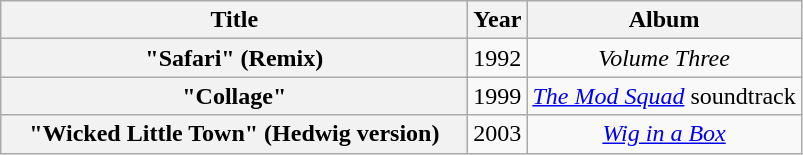<table class="wikitable plainrowheaders" style="text-align:center;" border="1">
<tr>
<th scope="col" style="width:19em;">Title</th>
<th scope="col">Year</th>
<th scope="col">Album</th>
</tr>
<tr>
<th scope="row">"Safari" (Remix)</th>
<td>1992</td>
<td><em>Volume Three</em></td>
</tr>
<tr>
<th scope="row">"Collage"</th>
<td>1999</td>
<td><em><a href='#'>The Mod Squad</a></em> soundtrack</td>
</tr>
<tr>
<th scope="row">"Wicked Little Town" (Hedwig version)</th>
<td>2003</td>
<td><em><a href='#'>Wig in a Box</a></em></td>
</tr>
</table>
